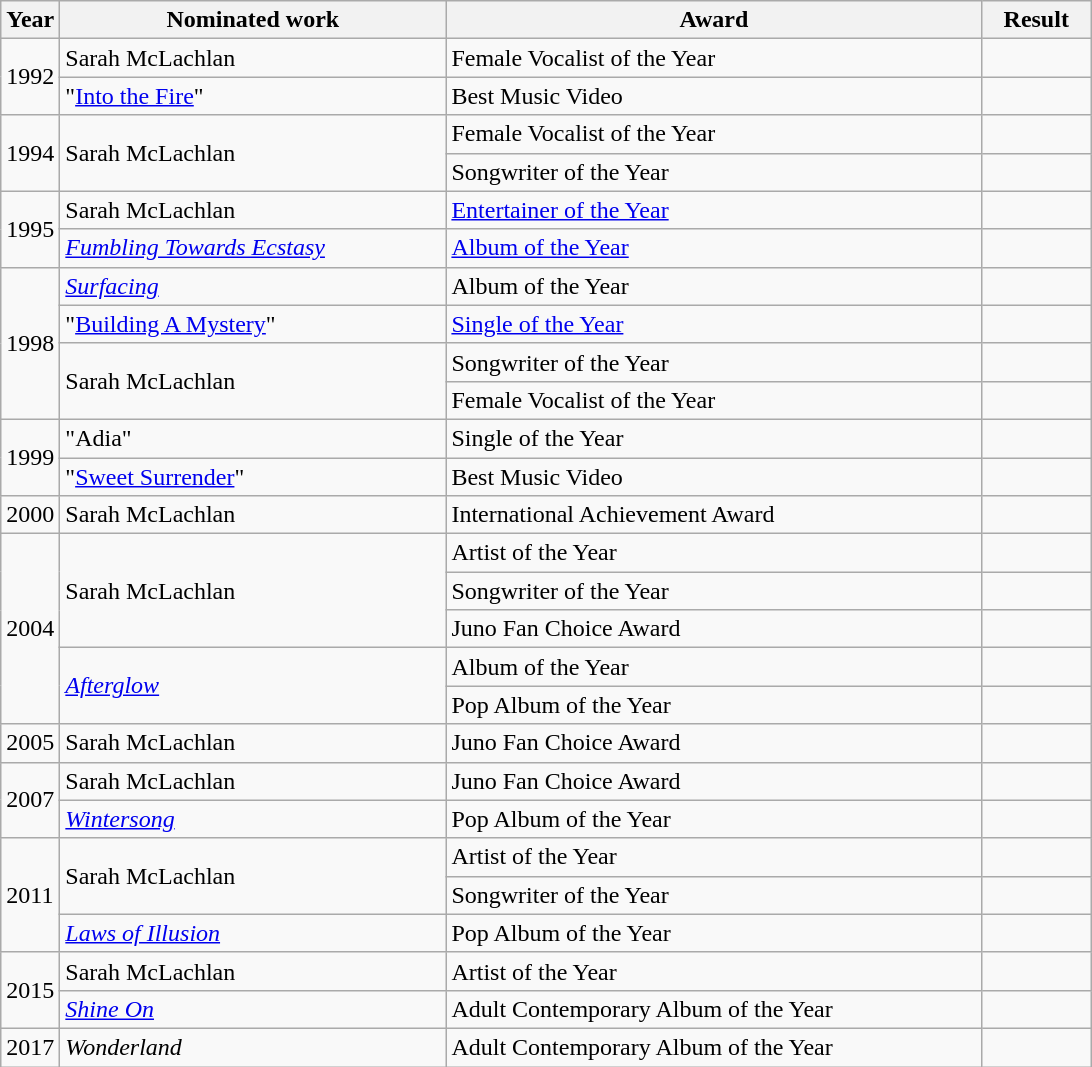<table class="wikitable">
<tr>
<th>Year</th>
<th width="250">Nominated work</th>
<th width="350">Award</th>
<th width="65">Result</th>
</tr>
<tr>
<td rowspan=2>1992</td>
<td>Sarah McLachlan</td>
<td>Female Vocalist of the Year</td>
<td></td>
</tr>
<tr>
<td>"<a href='#'>Into the Fire</a>"</td>
<td>Best Music Video</td>
<td></td>
</tr>
<tr>
<td rowspan=2>1994</td>
<td rowspan=2>Sarah McLachlan</td>
<td>Female Vocalist of the Year</td>
<td></td>
</tr>
<tr>
<td>Songwriter of the Year</td>
<td></td>
</tr>
<tr>
<td rowspan=2>1995</td>
<td>Sarah McLachlan</td>
<td><a href='#'>Entertainer of the Year</a></td>
<td></td>
</tr>
<tr>
<td><em><a href='#'>Fumbling Towards Ecstasy</a></em></td>
<td><a href='#'>Album of the Year</a></td>
<td></td>
</tr>
<tr>
<td rowspan=4>1998</td>
<td><em><a href='#'>Surfacing</a></em></td>
<td>Album of the Year</td>
<td></td>
</tr>
<tr>
<td>"<a href='#'>Building A Mystery</a>"</td>
<td><a href='#'>Single of the Year</a></td>
<td></td>
</tr>
<tr>
<td rowspan=2>Sarah McLachlan</td>
<td>Songwriter of the Year</td>
<td></td>
</tr>
<tr>
<td>Female Vocalist of the Year</td>
<td></td>
</tr>
<tr>
<td rowspan=2>1999</td>
<td>"Adia"</td>
<td>Single of the Year</td>
<td></td>
</tr>
<tr>
<td>"<a href='#'>Sweet Surrender</a>"</td>
<td>Best Music Video</td>
<td></td>
</tr>
<tr>
<td>2000</td>
<td>Sarah McLachlan</td>
<td>International Achievement Award</td>
<td></td>
</tr>
<tr>
<td rowspan=5>2004</td>
<td rowspan=3>Sarah McLachlan</td>
<td>Artist of the Year</td>
<td></td>
</tr>
<tr>
<td>Songwriter of the Year</td>
<td></td>
</tr>
<tr>
<td>Juno Fan Choice Award</td>
<td></td>
</tr>
<tr>
<td rowspan=2><em><a href='#'>Afterglow</a></em></td>
<td>Album of the Year</td>
<td></td>
</tr>
<tr>
<td>Pop Album of the Year</td>
<td></td>
</tr>
<tr>
<td>2005</td>
<td>Sarah McLachlan</td>
<td>Juno Fan Choice Award</td>
<td></td>
</tr>
<tr>
<td rowspan=2>2007</td>
<td>Sarah McLachlan</td>
<td>Juno Fan Choice Award</td>
<td></td>
</tr>
<tr>
<td><em><a href='#'>Wintersong</a></em></td>
<td>Pop Album of the Year</td>
<td></td>
</tr>
<tr>
<td rowspan=3>2011</td>
<td rowspan=2>Sarah McLachlan</td>
<td>Artist of the Year</td>
<td></td>
</tr>
<tr>
<td>Songwriter of the Year</td>
<td></td>
</tr>
<tr>
<td><em><a href='#'>Laws of Illusion</a></em></td>
<td>Pop Album of the Year</td>
<td></td>
</tr>
<tr>
<td rowspan=2>2015</td>
<td>Sarah McLachlan</td>
<td>Artist of the Year</td>
<td></td>
</tr>
<tr>
<td><em><a href='#'>Shine On</a></em></td>
<td>Adult Contemporary Album of the Year</td>
<td></td>
</tr>
<tr>
<td>2017</td>
<td><em>Wonderland</em></td>
<td>Adult Contemporary Album of the Year</td>
<td></td>
</tr>
</table>
